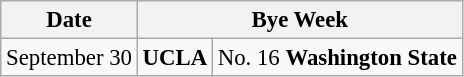<table class="wikitable" style="font-size:95%;">
<tr>
<th>Date</th>
<th colspan="2">Bye Week</th>
</tr>
<tr>
<td>September 30</td>
<td><strong>UCLA</strong></td>
<td>No. 16 <strong>Washington State</strong></td>
</tr>
</table>
